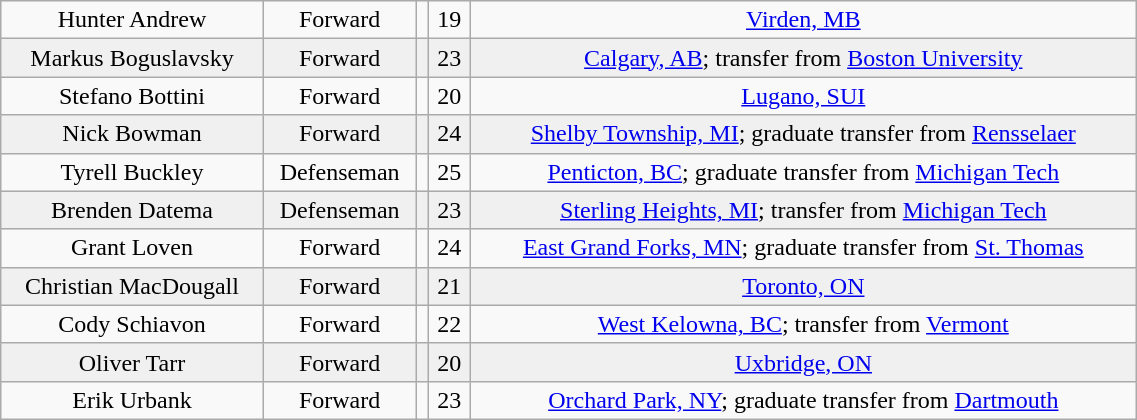<table class="wikitable" width="60%">
<tr align="center" bgcolor="">
<td>Hunter Andrew</td>
<td>Forward</td>
<td></td>
<td>19</td>
<td><a href='#'>Virden, MB</a></td>
</tr>
<tr align="center" bgcolor="f0f0f0">
<td>Markus Boguslavsky</td>
<td>Forward</td>
<td></td>
<td>23</td>
<td><a href='#'>Calgary, AB</a>; transfer from <a href='#'>Boston University</a></td>
</tr>
<tr align="center" bgcolor="">
<td>Stefano Bottini</td>
<td>Forward</td>
<td></td>
<td>20</td>
<td><a href='#'>Lugano, SUI</a></td>
</tr>
<tr align="center" bgcolor="f0f0f0">
<td>Nick Bowman</td>
<td>Forward</td>
<td></td>
<td>24</td>
<td><a href='#'>Shelby Township, MI</a>; graduate transfer from <a href='#'>Rensselaer</a></td>
</tr>
<tr align="center" bgcolor="">
<td>Tyrell Buckley</td>
<td>Defenseman</td>
<td></td>
<td>25</td>
<td><a href='#'>Penticton, BC</a>; graduate transfer from <a href='#'>Michigan Tech</a></td>
</tr>
<tr align="center" bgcolor="f0f0f0">
<td>Brenden Datema</td>
<td>Defenseman</td>
<td></td>
<td>23</td>
<td><a href='#'>Sterling Heights, MI</a>; transfer from <a href='#'>Michigan Tech</a></td>
</tr>
<tr align="center" bgcolor="">
<td>Grant Loven</td>
<td>Forward</td>
<td></td>
<td>24</td>
<td><a href='#'>East Grand Forks, MN</a>; graduate transfer from <a href='#'>St. Thomas</a></td>
</tr>
<tr align="center" bgcolor="f0f0f0">
<td>Christian MacDougall</td>
<td>Forward</td>
<td></td>
<td>21</td>
<td><a href='#'>Toronto, ON</a></td>
</tr>
<tr align="center" bgcolor="">
<td>Cody Schiavon</td>
<td>Forward</td>
<td></td>
<td>22</td>
<td><a href='#'>West Kelowna, BC</a>; transfer from <a href='#'>Vermont</a></td>
</tr>
<tr align="center" bgcolor="f0f0f0">
<td>Oliver Tarr</td>
<td>Forward</td>
<td></td>
<td>20</td>
<td><a href='#'>Uxbridge, ON</a></td>
</tr>
<tr align="center" bgcolor="">
<td>Erik Urbank</td>
<td>Forward</td>
<td></td>
<td>23</td>
<td><a href='#'>Orchard Park, NY</a>; graduate transfer from <a href='#'>Dartmouth</a></td>
</tr>
</table>
